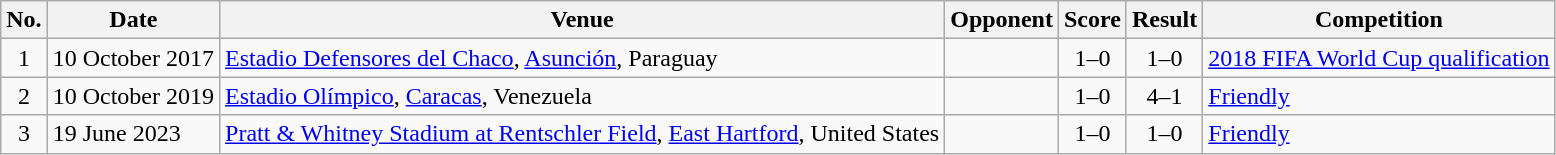<table class="wikitable sortable">
<tr>
<th scope="col">No.</th>
<th scope="col">Date</th>
<th scope="col">Venue</th>
<th scope="col">Opponent</th>
<th scope="col">Score</th>
<th scope="col">Result</th>
<th scope="col">Competition</th>
</tr>
<tr>
<td align="center">1</td>
<td>10 October 2017</td>
<td><a href='#'>Estadio Defensores del Chaco</a>, <a href='#'>Asunción</a>, Paraguay</td>
<td></td>
<td align="center">1–0</td>
<td align="center">1–0</td>
<td><a href='#'>2018 FIFA World Cup qualification</a></td>
</tr>
<tr>
<td align="center">2</td>
<td>10 October 2019</td>
<td><a href='#'>Estadio Olímpico</a>, <a href='#'>Caracas</a>, Venezuela</td>
<td></td>
<td align="center">1–0</td>
<td align="center">4–1</td>
<td><a href='#'>Friendly</a></td>
</tr>
<tr>
<td align="center">3</td>
<td>19 June 2023</td>
<td><a href='#'>Pratt & Whitney Stadium at Rentschler Field</a>, <a href='#'>East Hartford</a>, United States</td>
<td></td>
<td align="center">1–0</td>
<td align="center">1–0</td>
<td><a href='#'>Friendly</a></td>
</tr>
</table>
